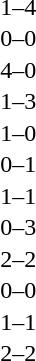<table cellspacing=1 width=70%>
<tr>
<th width=25%></th>
<th width=30%></th>
<th width=15%></th>
<th width=30%></th>
</tr>
<tr>
<td></td>
<td align=right></td>
<td align=center>1–4</td>
<td></td>
</tr>
<tr>
<td></td>
<td align=right></td>
<td align=center>0–0</td>
<td></td>
</tr>
<tr>
<td></td>
<td align=right></td>
<td align=center>4–0</td>
<td></td>
</tr>
<tr>
<td></td>
<td align=right></td>
<td align=center>1–3</td>
<td></td>
</tr>
<tr>
<td></td>
<td align=right></td>
<td align=center>1–0</td>
<td></td>
</tr>
<tr>
<td></td>
<td align=right></td>
<td align=center>0–1</td>
<td></td>
</tr>
<tr>
<td></td>
<td align=right></td>
<td align=center>1–1</td>
<td></td>
</tr>
<tr>
<td></td>
<td align=right></td>
<td align=center>0–3</td>
<td></td>
</tr>
<tr>
<td></td>
<td align=right></td>
<td align=center>2–2</td>
<td></td>
</tr>
<tr>
<td></td>
<td align=right></td>
<td align=center>0–0</td>
<td></td>
</tr>
<tr>
<td></td>
<td align=right></td>
<td align=center>1–1</td>
<td></td>
</tr>
<tr>
<td></td>
<td align=right></td>
<td align=center>2–2</td>
<td></td>
</tr>
</table>
